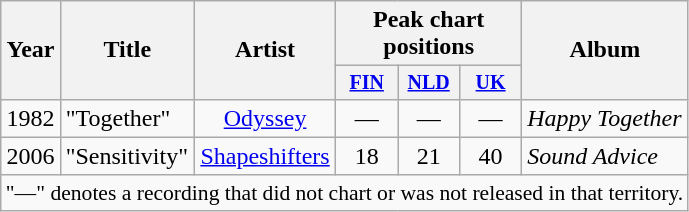<table class="wikitable" style="text-align:center;">
<tr>
<th rowspan="2">Year</th>
<th rowspan="2">Title</th>
<th rowspan="2">Artist</th>
<th colspan="3">Peak chart positions</th>
<th rowspan="2">Album</th>
</tr>
<tr style="font-size:smaller;">
<th width="35"><a href='#'>FIN</a><br></th>
<th width="35"><a href='#'>NLD</a><br></th>
<th width="35"><a href='#'>UK</a><br></th>
</tr>
<tr>
<td>1982</td>
<td align="left">"Together"</td>
<td><a href='#'>Odyssey</a></td>
<td>—</td>
<td>—</td>
<td>—</td>
<td align="left"><em>Happy Together</em></td>
</tr>
<tr>
<td>2006</td>
<td align="left">"Sensitivity"</td>
<td><a href='#'>Shapeshifters</a></td>
<td>18</td>
<td>21</td>
<td>40</td>
<td align="left"><em>Sound Advice</em></td>
</tr>
<tr>
<td colspan="15" style="font-size:90%">"—" denotes a recording that did not chart or was not released in that territory.</td>
</tr>
</table>
